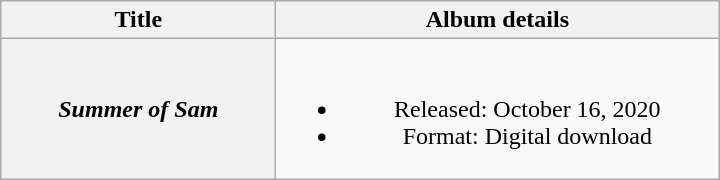<table class="wikitable plainrowheaders" style="text-align:center;">
<tr>
<th scope="col" style="width:11em;">Title</th>
<th scope="col" style="width:18em;">Album details</th>
</tr>
<tr>
<th scope="row"><em>Summer of Sam</em></th>
<td><br><ul><li>Released: October 16, 2020</li><li>Format: Digital download</li></ul></td>
</tr>
</table>
